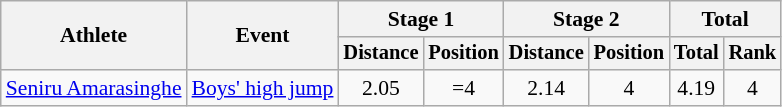<table class="wikitable" style="font-size:90%">
<tr>
<th rowspan=2>Athlete</th>
<th rowspan=2>Event</th>
<th colspan=2>Stage 1</th>
<th colspan=2>Stage 2</th>
<th colspan=2>Total</th>
</tr>
<tr style="font-size:95%">
<th>Distance</th>
<th>Position</th>
<th>Distance</th>
<th>Position</th>
<th>Total</th>
<th>Rank</th>
</tr>
<tr align=center>
<td align=left><a href='#'>Seniru Amarasinghe</a></td>
<td align=left><a href='#'>Boys' high jump</a></td>
<td>2.05</td>
<td>=4</td>
<td>2.14</td>
<td>4</td>
<td>4.19</td>
<td>4</td>
</tr>
</table>
